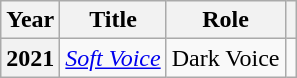<table class="wikitable plainrowheaders sortable">
<tr>
<th scope="col">Year</th>
<th scope="col">Title</th>
<th scope="col">Role</th>
<th class="unsortable"></th>
</tr>
<tr>
<th scope="row">2021</th>
<td><em><a href='#'>Soft Voice</a></em></td>
<td>Dark Voice</td>
<td style="text-align:center;"></td>
</tr>
</table>
